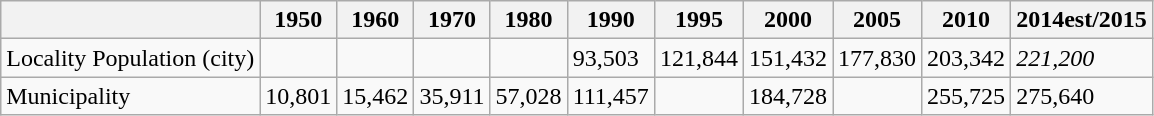<table class="wikitable">
<tr>
<th></th>
<th>1950</th>
<th>1960</th>
<th>1970</th>
<th>1980</th>
<th>1990</th>
<th>1995</th>
<th>2000</th>
<th>2005</th>
<th>2010</th>
<th>2014est/2015</th>
</tr>
<tr>
<td>Locality Population (city)</td>
<td></td>
<td></td>
<td></td>
<td></td>
<td>93,503</td>
<td>121,844</td>
<td>151,432</td>
<td>177,830</td>
<td>203,342</td>
<td><em>221,200</em></td>
</tr>
<tr>
<td>Municipality</td>
<td>10,801</td>
<td>15,462</td>
<td>35,911</td>
<td>57,028</td>
<td>111,457</td>
<td></td>
<td>184,728</td>
<td></td>
<td>255,725</td>
<td>275,640</td>
</tr>
</table>
